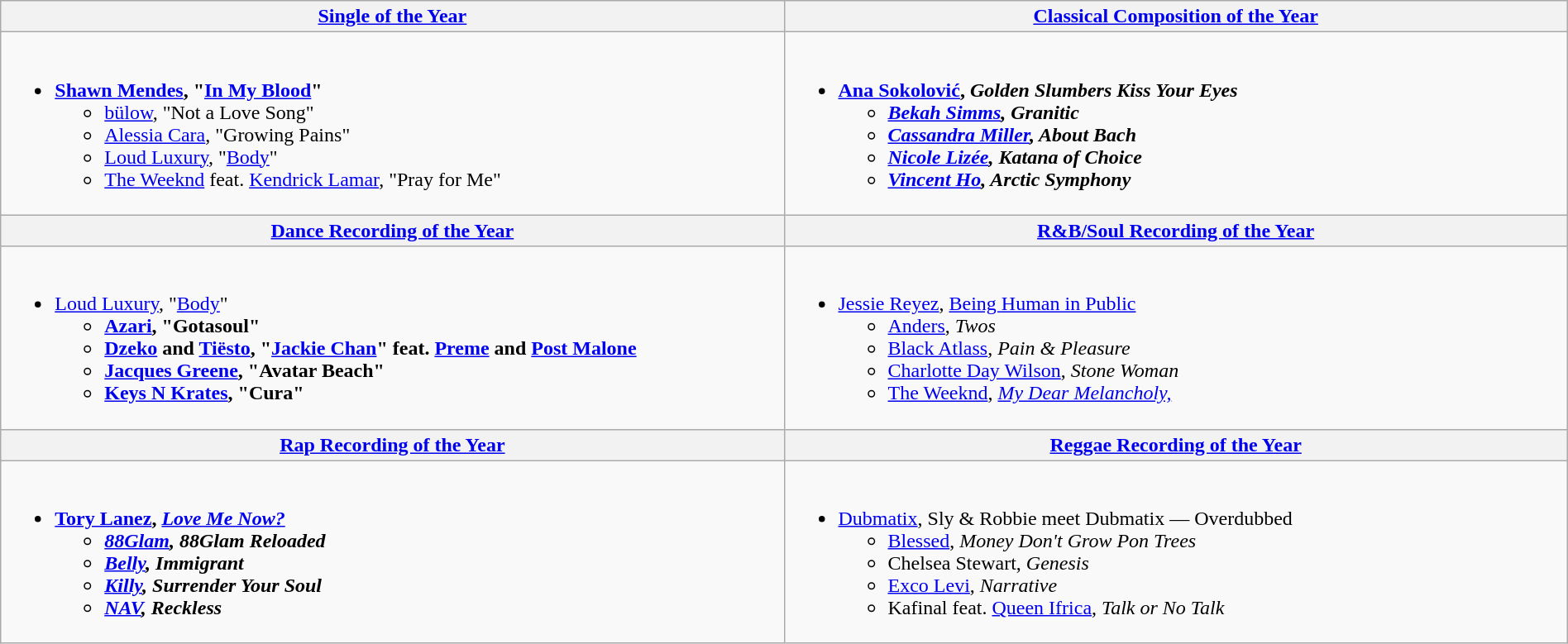<table class=wikitable style="width:100%">
<tr>
<th style="width:50%"><a href='#'>Single of the Year</a></th>
<th style="width:50%"><a href='#'>Classical Composition of the Year</a></th>
</tr>
<tr>
<td valign="top"><br><ul><li> <strong><a href='#'>Shawn Mendes</a>, "<a href='#'>In My Blood</a>"</strong><ul><li><a href='#'>bülow</a>, "Not a Love Song"</li><li><a href='#'>Alessia Cara</a>, "Growing Pains"</li><li><a href='#'>Loud Luxury</a>, "<a href='#'>Body</a>"</li><li><a href='#'>The Weeknd</a> feat. <a href='#'>Kendrick Lamar</a>, "Pray for Me"</li></ul></li></ul></td>
<td valign="top"><br><ul><li> <strong><a href='#'>Ana Sokolović</a>, <em>Golden Slumbers Kiss Your Eyes<strong><em><ul><li><a href='#'>Bekah Simms</a>, </em>Granitic<em></li><li><a href='#'>Cassandra Miller</a>, </em>About Bach<em></li><li><a href='#'>Nicole Lizée</a>, </em>Katana of Choice<em></li><li><a href='#'>Vincent Ho</a>, </em>Arctic Symphony<em></li></ul></li></ul></td>
</tr>
<tr>
<th style="width:50%"><a href='#'>Dance Recording of the Year</a></th>
<th style="width:50%"><a href='#'>R&B/Soul Recording of the Year</a></th>
</tr>
<tr>
<td valign="top"><br><ul><li> </strong><a href='#'>Loud Luxury</a>, "<a href='#'>Body</a>"<strong><ul><li><a href='#'>Azari</a>, "Gotasoul"</li><li><a href='#'>Dzeko</a> and <a href='#'>Tiësto</a>, "<a href='#'>Jackie Chan</a>" feat. <a href='#'>Preme</a> and <a href='#'>Post Malone</a></li><li><a href='#'>Jacques Greene</a>, "Avatar Beach"</li><li><a href='#'>Keys N Krates</a>, "Cura"</li></ul></li></ul></td>
<td valign="top"><br><ul><li> </strong><a href='#'>Jessie Reyez</a>, </em><a href='#'>Being Human in Public</a></em></strong><ul><li><a href='#'>Anders</a>, <em>Twos</em></li><li><a href='#'>Black Atlass</a>, <em>Pain & Pleasure</em></li><li><a href='#'>Charlotte Day Wilson</a>, <em>Stone Woman</em></li><li><a href='#'>The Weeknd</a>, <em><a href='#'>My Dear Melancholy,</a></em></li></ul></li></ul></td>
</tr>
<tr>
<th style="width:50%"><a href='#'>Rap Recording of the Year</a></th>
<th style="width:50%"><a href='#'>Reggae Recording of the Year</a></th>
</tr>
<tr>
<td valign="top"><br><ul><li> <strong><a href='#'>Tory Lanez</a>, <em><a href='#'>Love Me Now?</a><strong><em><ul><li><a href='#'>88Glam</a>, </em>88Glam Reloaded<em></li><li><a href='#'>Belly</a>, </em>Immigrant<em></li><li><a href='#'>Killy</a>, </em>Surrender Your Soul<em></li><li><a href='#'>NAV</a>, </em>Reckless<em></li></ul></li></ul></td>
<td valign="top"><br><ul><li> </strong><a href='#'>Dubmatix</a>, </em>Sly & Robbie meet Dubmatix — Overdubbed</em></strong><ul><li><a href='#'>Blessed</a>, <em>Money Don't Grow Pon Trees</em></li><li>Chelsea Stewart, <em>Genesis</em></li><li><a href='#'>Exco Levi</a>, <em>Narrative</em></li><li>Kafinal feat. <a href='#'>Queen Ifrica</a>, <em>Talk or No Talk</em></li></ul></li></ul></td>
</tr>
</table>
